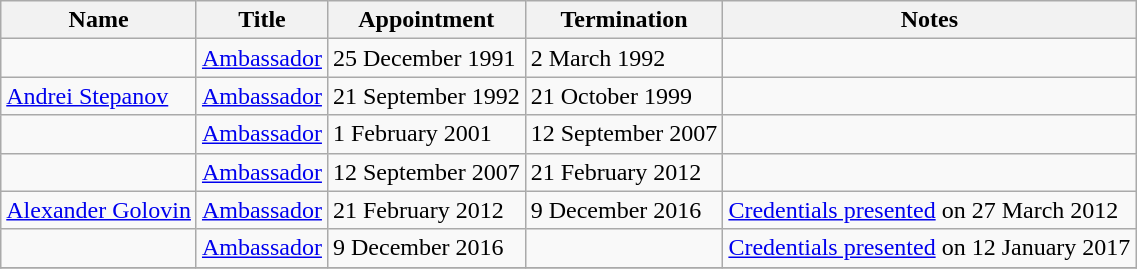<table class="wikitable">
<tr valign="middle">
<th>Name</th>
<th>Title</th>
<th>Appointment</th>
<th>Termination</th>
<th>Notes</th>
</tr>
<tr>
<td></td>
<td><a href='#'>Ambassador</a></td>
<td>25 December 1991</td>
<td>2 March 1992</td>
<td></td>
</tr>
<tr>
<td><a href='#'>Andrei Stepanov</a></td>
<td><a href='#'>Ambassador</a></td>
<td>21 September 1992</td>
<td>21 October 1999</td>
<td></td>
</tr>
<tr>
<td></td>
<td><a href='#'>Ambassador</a></td>
<td>1 February 2001</td>
<td>12 September 2007</td>
<td></td>
</tr>
<tr>
<td></td>
<td><a href='#'>Ambassador</a></td>
<td>12 September 2007</td>
<td>21 February 2012</td>
<td></td>
</tr>
<tr>
<td><a href='#'>Alexander Golovin</a></td>
<td><a href='#'>Ambassador</a></td>
<td>21 February 2012</td>
<td>9 December 2016</td>
<td><a href='#'>Credentials presented</a> on 27 March 2012</td>
</tr>
<tr>
<td></td>
<td><a href='#'>Ambassador</a></td>
<td>9 December 2016</td>
<td></td>
<td><a href='#'>Credentials presented</a> on 12 January 2017</td>
</tr>
<tr>
</tr>
</table>
